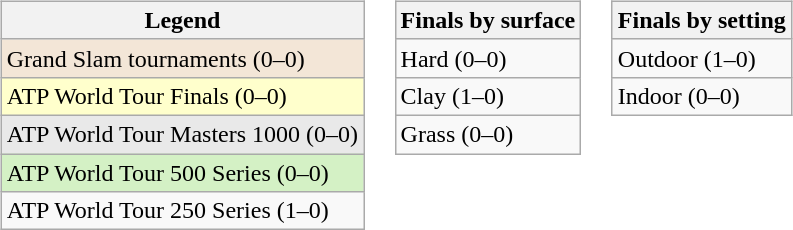<table>
<tr valign="top">
<td><br><table class="wikitable">
<tr>
<th>Legend</th>
</tr>
<tr style="background:#f3e6d7;">
<td>Grand Slam tournaments (0–0)</td>
</tr>
<tr style="background:#ffffcc;">
<td>ATP World Tour Finals (0–0)</td>
</tr>
<tr style="background:#e9e9e9;">
<td>ATP World Tour Masters 1000 (0–0)</td>
</tr>
<tr style="background:#d4f1c5;">
<td>ATP World Tour 500 Series (0–0)</td>
</tr>
<tr>
<td>ATP World Tour 250 Series (1–0)</td>
</tr>
</table>
</td>
<td><br><table class="wikitable">
<tr>
<th>Finals by surface</th>
</tr>
<tr>
<td>Hard (0–0)</td>
</tr>
<tr>
<td>Clay (1–0)</td>
</tr>
<tr>
<td>Grass (0–0)</td>
</tr>
</table>
</td>
<td><br><table class="wikitable">
<tr>
<th>Finals by setting</th>
</tr>
<tr>
<td>Outdoor (1–0)</td>
</tr>
<tr>
<td>Indoor (0–0)</td>
</tr>
</table>
</td>
</tr>
</table>
